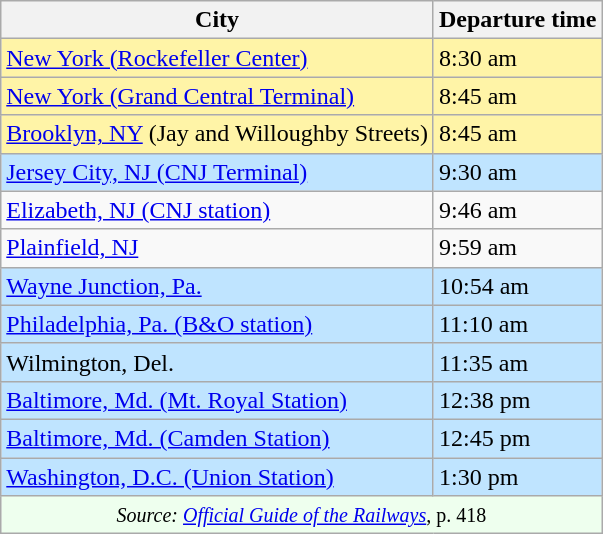<table class="wikitable">
<tr>
<th>City</th>
<th>Departure time</th>
</tr>
<tr style="background-color:#FFF4A7">
<td><a href='#'>New York (Rockefeller Center)</a></td>
<td>8:30 am</td>
</tr>
<tr style="background-color:#FFF4A7">
<td><a href='#'>New York (Grand Central Terminal)</a></td>
<td>8:45 am</td>
</tr>
<tr style="background-color:#FFF4A7">
<td><a href='#'>Brooklyn, NY</a> (Jay and Willoughby Streets)</td>
<td>8:45 am</td>
</tr>
<tr style="background-color:#BFE4FF">
<td><a href='#'>Jersey City, NJ (CNJ Terminal)</a></td>
<td>9:30 am</td>
</tr>
<tr style="background-color:">
<td><a href='#'>Elizabeth, NJ (CNJ station)</a></td>
<td>9:46 am</td>
</tr>
<tr style="background-color:">
<td><a href='#'>Plainfield, NJ</a></td>
<td>9:59 am</td>
</tr>
<tr style="background-color:#BFE4FF">
<td><a href='#'>Wayne Junction, Pa.</a></td>
<td>10:54 am</td>
</tr>
<tr style="background-color:#BFE4FF">
<td><a href='#'>Philadelphia, Pa. (B&O station)</a></td>
<td>11:10 am</td>
</tr>
<tr style="background-color:#BFE4FF">
<td>Wilmington, Del.</td>
<td>11:35 am</td>
</tr>
<tr style="background-color:#BFE4FF">
<td><a href='#'>Baltimore, Md. (Mt. Royal Station)</a></td>
<td>12:38 pm</td>
</tr>
<tr style="background-color:#BFE4FF">
<td><a href='#'>Baltimore, Md. (Camden Station)</a></td>
<td>12:45 pm</td>
</tr>
<tr style="background-color:#BFE4FF">
<td><a href='#'>Washington, D.C. (Union Station)</a></td>
<td>1:30 pm</td>
</tr>
<tr align="center" bgcolor=#eeffee>
<td colspan="2"><small><em>Source: <a href='#'>Official Guide of the Railways</a></em>, p. 418</small></td>
</tr>
</table>
